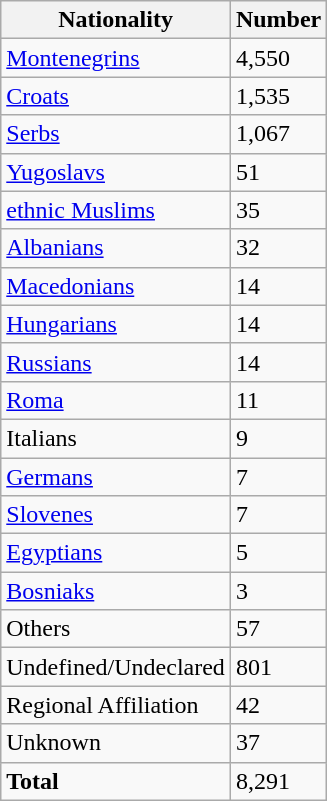<table class=wikitable>
<tr>
<th>Nationality</th>
<th>Number</th>
</tr>
<tr>
<td><a href='#'>Montenegrins</a></td>
<td>4,550</td>
</tr>
<tr>
<td><a href='#'>Croats</a></td>
<td>1,535</td>
</tr>
<tr>
<td><a href='#'>Serbs</a></td>
<td>1,067</td>
</tr>
<tr>
<td><a href='#'>Yugoslavs</a></td>
<td>51</td>
</tr>
<tr>
<td><a href='#'>ethnic Muslims</a></td>
<td>35</td>
</tr>
<tr>
<td><a href='#'>Albanians</a></td>
<td>32</td>
</tr>
<tr>
<td><a href='#'>Macedonians</a></td>
<td>14</td>
</tr>
<tr>
<td><a href='#'>Hungarians</a></td>
<td>14</td>
</tr>
<tr>
<td><a href='#'>Russians</a></td>
<td>14</td>
</tr>
<tr>
<td><a href='#'>Roma</a></td>
<td>11</td>
</tr>
<tr>
<td>Italians</td>
<td>9</td>
</tr>
<tr>
<td><a href='#'>Germans</a></td>
<td>7</td>
</tr>
<tr>
<td><a href='#'>Slovenes</a></td>
<td>7</td>
</tr>
<tr>
<td><a href='#'>Egyptians</a></td>
<td>5</td>
</tr>
<tr>
<td><a href='#'>Bosniaks</a></td>
<td>3</td>
</tr>
<tr>
<td>Others</td>
<td>57</td>
</tr>
<tr>
<td>Undefined/Undeclared</td>
<td>801</td>
</tr>
<tr>
<td>Regional Affiliation</td>
<td>42</td>
</tr>
<tr>
<td>Unknown</td>
<td>37</td>
</tr>
<tr>
<td><strong>Total</strong></td>
<td>8,291</td>
</tr>
</table>
